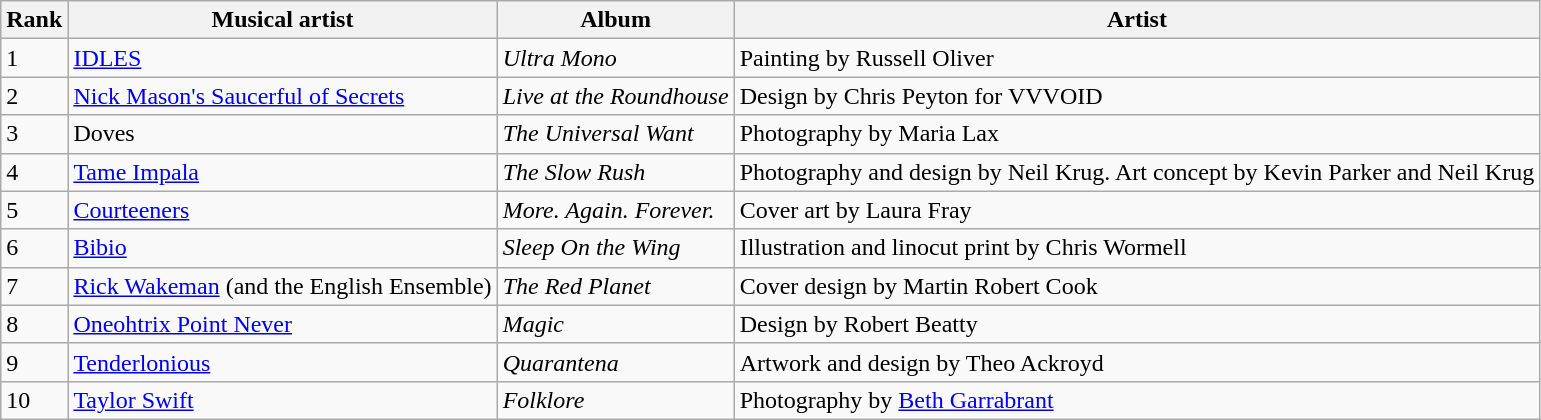<table class="wikitable">
<tr>
<th>Rank</th>
<th>Musical artist</th>
<th>Album</th>
<th>Artist</th>
</tr>
<tr>
<td>1</td>
<td><a href='#'>IDLES</a></td>
<td><em>Ultra Mono</em></td>
<td>Painting by Russell Oliver</td>
</tr>
<tr>
<td>2</td>
<td><a href='#'>Nick Mason's Saucerful of Secrets</a></td>
<td><em>Live at the Roundhouse</em></td>
<td>Design by Chris Peyton for VVVOID</td>
</tr>
<tr>
<td>3</td>
<td>Doves</td>
<td><em>The Universal Want</em></td>
<td>Photography by Maria Lax</td>
</tr>
<tr>
<td>4</td>
<td><a href='#'>Tame Impala</a></td>
<td><em>The Slow Rush</em></td>
<td>Photography and design by Neil Krug. Art concept by Kevin Parker and Neil Krug</td>
</tr>
<tr>
<td>5</td>
<td><a href='#'>Courteeners</a></td>
<td><em>More. Again. Forever.</em></td>
<td>Cover art by Laura Fray</td>
</tr>
<tr>
<td>6</td>
<td><a href='#'>Bibio</a></td>
<td><em>Sleep On the Wing</em></td>
<td>Illustration and linocut print by Chris Wormell</td>
</tr>
<tr>
<td>7</td>
<td><a href='#'>Rick Wakeman</a> (and the English Ensemble)</td>
<td><em>The Red Planet</em></td>
<td>Cover design by Martin Robert Cook</td>
</tr>
<tr>
<td>8</td>
<td><a href='#'>Oneohtrix Point Never</a></td>
<td><em>Magic</em></td>
<td>Design by Robert Beatty</td>
</tr>
<tr>
<td>9</td>
<td><a href='#'>Tenderlonious</a></td>
<td><em>Quarantena</em></td>
<td>Artwork and design by Theo Ackroyd</td>
</tr>
<tr>
<td>10</td>
<td><a href='#'>Taylor Swift</a></td>
<td><em>Folklore</em></td>
<td>Photography by <a href='#'>Beth Garrabrant</a></td>
</tr>
</table>
